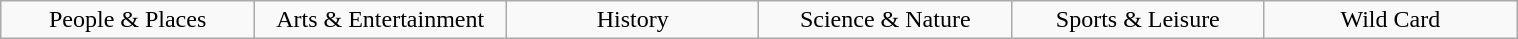<table class="wikitable" style="text-align: center; width: 80%; margin: 1em auto;">
<tr>
<td style="width:70pt;">People & Places</td>
<td style="width:70pt;">Arts & Entertainment</td>
<td style="width:70pt;">History</td>
<td style="width:70pt;">Science & Nature</td>
<td style="width:70pt;">Sports & Leisure</td>
<td style="width:70pt;">Wild Card</td>
</tr>
</table>
